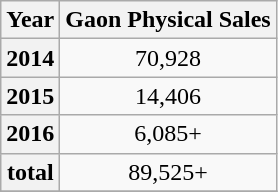<table class="wikitable">
<tr>
<th>Year</th>
<th>Gaon Physical Sales</th>
</tr>
<tr>
<th scope="row">2014</th>
<td style="text-align:center;">70,928</td>
</tr>
<tr>
<th scope="row">2015</th>
<td style="text-align:center;">14,406</td>
</tr>
<tr>
<th scope="row">2016</th>
<td style="text-align:center;">6,085+</td>
</tr>
<tr>
<th scope="row">total</th>
<td style="text-align:center;">89,525+</td>
</tr>
<tr>
</tr>
</table>
